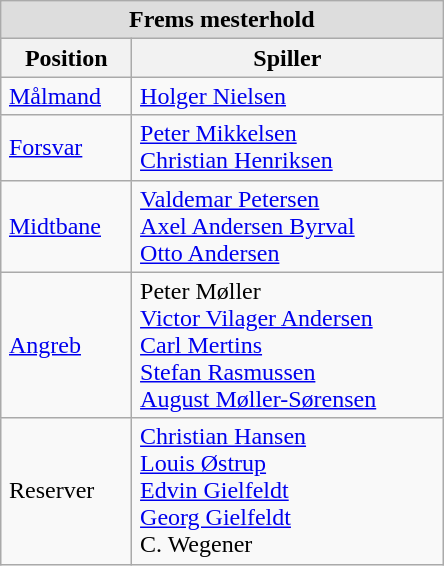<table class="wikitable" style="margin-left:1em;">
<tr>
<td colspan="2" style="background:#dddddd; text-align:center;"><strong>Frems mesterhold</strong></td>
</tr>
<tr>
<th style="width:80px;">Position</th>
<th style="width:200px;">Spiller</th>
</tr>
<tr>
<td style="padding-left:5px;"><a href='#'>Målmand</a></td>
<td style="padding-left:5px;"><a href='#'>Holger Nielsen</a></td>
</tr>
<tr>
<td style="padding-left:5px;"><a href='#'>Forsvar</a></td>
<td style="padding-left:5px;"><a href='#'>Peter Mikkelsen</a><br><a href='#'>Christian Henriksen</a></td>
</tr>
<tr>
<td style="padding-left:5px;"><a href='#'>Midtbane</a></td>
<td style="padding-left:5px;"><a href='#'>Valdemar Petersen</a><br><a href='#'>Axel Andersen Byrval</a><br><a href='#'>Otto Andersen</a></td>
</tr>
<tr>
<td style="padding-left:5px;"><a href='#'>Angreb</a></td>
<td style="padding-left:5px;">Peter Møller<br><a href='#'>Victor Vilager Andersen</a><br><a href='#'>Carl Mertins</a><br><a href='#'>Stefan Rasmussen</a><br><a href='#'>August Møller-Sørensen</a></td>
</tr>
<tr>
<td style="padding-left:5px;">Reserver</td>
<td style="padding-left:5px;"><a href='#'>Christian Hansen</a><br><a href='#'>Louis Østrup</a><br><a href='#'>Edvin Gielfeldt</a><br><a href='#'>Georg Gielfeldt</a><br>C. Wegener</td>
</tr>
</table>
